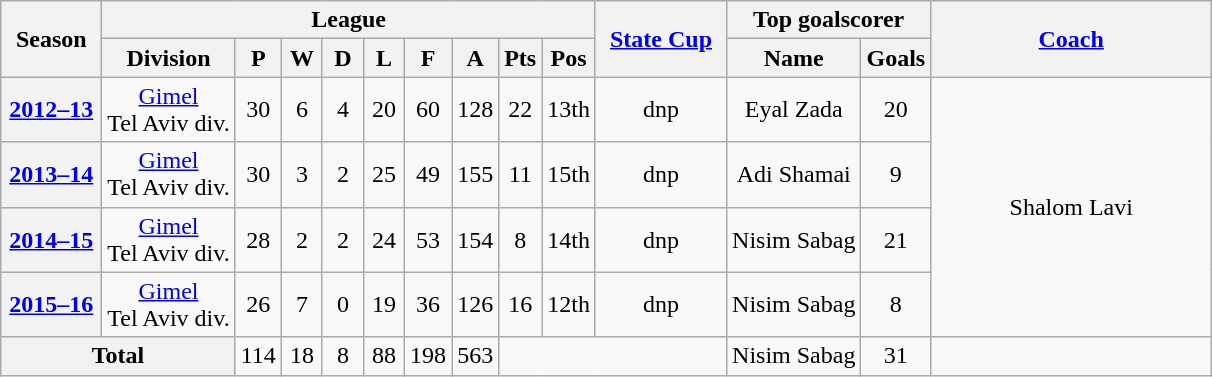<table class="wikitable" style="text-align: center">
<tr>
<th rowspan="2" width="60">Season</th>
<th colspan="9">League</th>
<th rowspan="2" width="80"><a href='#'>State Cup</a></th>
<th colspan="2">Top goalscorer</th>
<th rowspan="2" width="180"><a href='#'>Coach</a></th>
</tr>
<tr>
<th>Division</th>
<th width="20">P</th>
<th width="20">W</th>
<th width="20">D</th>
<th width="20">L</th>
<th width="20">F</th>
<th width="20">A</th>
<th width="20">Pts</th>
<th>Pos</th>
<th>Name</th>
<th>Goals</th>
</tr>
<tr>
<th><a href='#'>2012–13</a></th>
<td><a href='#'>Gimel</a><br> Tel Aviv div.</td>
<td>30</td>
<td>6</td>
<td>4</td>
<td>20</td>
<td>60</td>
<td>128</td>
<td>22</td>
<td>13th</td>
<td>dnp</td>
<td>Eyal Zada</td>
<td>20</td>
<td rowspan=4>Shalom Lavi</td>
</tr>
<tr>
<th><a href='#'>2013–14</a></th>
<td><a href='#'>Gimel</a><br> Tel Aviv div.</td>
<td>30</td>
<td>3</td>
<td>2</td>
<td>25</td>
<td>49</td>
<td>155</td>
<td>11</td>
<td>15th</td>
<td>dnp</td>
<td>Adi Shamai</td>
<td>9</td>
</tr>
<tr>
<th><a href='#'>2014–15</a></th>
<td><a href='#'>Gimel</a><br> Tel Aviv div.</td>
<td>28</td>
<td>2</td>
<td>2</td>
<td>24</td>
<td>53</td>
<td>154</td>
<td>8</td>
<td>14th</td>
<td>dnp</td>
<td>Nisim Sabag</td>
<td>21</td>
</tr>
<tr>
<th><a href='#'>2015–16</a></th>
<td><a href='#'>Gimel</a><br> Tel Aviv div.</td>
<td>26</td>
<td>7</td>
<td>0</td>
<td>19</td>
<td>36</td>
<td>126</td>
<td>16</td>
<td>12th</td>
<td>dnp</td>
<td>Nisim Sabag</td>
<td>8</td>
</tr>
<tr>
<th colspan=2>Total</th>
<td>114</td>
<td>18</td>
<td>8</td>
<td>88</td>
<td>198</td>
<td>563</td>
<td colspan=3></td>
<td>Nisim Sabag</td>
<td>31</td>
</tr>
</table>
